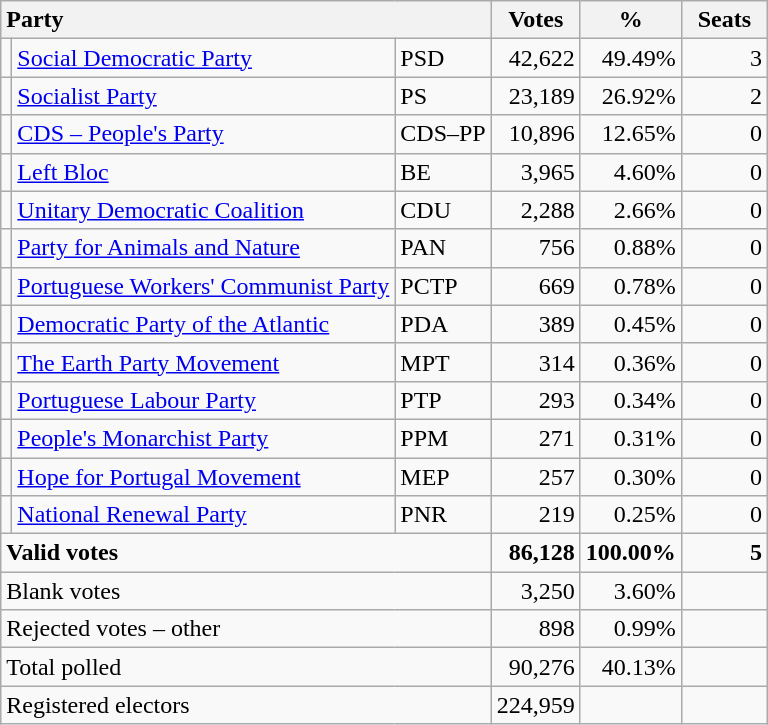<table class="wikitable" border="1" style="text-align:right;">
<tr>
<th style="text-align:left;" colspan=3>Party</th>
<th align=center width="50">Votes</th>
<th align=center width="50">%</th>
<th align=center width="50">Seats</th>
</tr>
<tr>
<td></td>
<td align=left><a href='#'>Social Democratic Party</a></td>
<td align=left>PSD</td>
<td>42,622</td>
<td>49.49%</td>
<td>3</td>
</tr>
<tr>
<td></td>
<td align=left><a href='#'>Socialist Party</a></td>
<td align=left>PS</td>
<td>23,189</td>
<td>26.92%</td>
<td>2</td>
</tr>
<tr>
<td></td>
<td align=left><a href='#'>CDS – People's Party</a></td>
<td align=left style="white-space: nowrap;">CDS–PP</td>
<td>10,896</td>
<td>12.65%</td>
<td>0</td>
</tr>
<tr>
<td></td>
<td align=left><a href='#'>Left Bloc</a></td>
<td align=left>BE</td>
<td>3,965</td>
<td>4.60%</td>
<td>0</td>
</tr>
<tr>
<td></td>
<td align=left style="white-space: nowrap;"><a href='#'>Unitary Democratic Coalition</a></td>
<td align=left>CDU</td>
<td>2,288</td>
<td>2.66%</td>
<td>0</td>
</tr>
<tr>
<td></td>
<td align=left><a href='#'>Party for Animals and Nature</a></td>
<td align=left>PAN</td>
<td>756</td>
<td>0.88%</td>
<td>0</td>
</tr>
<tr>
<td></td>
<td align=left><a href='#'>Portuguese Workers' Communist Party</a></td>
<td align=left>PCTP</td>
<td>669</td>
<td>0.78%</td>
<td>0</td>
</tr>
<tr>
<td></td>
<td align=left><a href='#'>Democratic Party of the Atlantic</a></td>
<td align=left>PDA</td>
<td>389</td>
<td>0.45%</td>
<td>0</td>
</tr>
<tr>
<td></td>
<td align=left><a href='#'>The Earth Party Movement</a></td>
<td align=left>MPT</td>
<td>314</td>
<td>0.36%</td>
<td>0</td>
</tr>
<tr>
<td></td>
<td align=left><a href='#'>Portuguese Labour Party</a></td>
<td align=left>PTP</td>
<td>293</td>
<td>0.34%</td>
<td>0</td>
</tr>
<tr>
<td></td>
<td align=left><a href='#'>People's Monarchist Party</a></td>
<td align=left>PPM</td>
<td>271</td>
<td>0.31%</td>
<td>0</td>
</tr>
<tr>
<td></td>
<td align=left><a href='#'>Hope for Portugal Movement</a></td>
<td align=left>MEP</td>
<td>257</td>
<td>0.30%</td>
<td>0</td>
</tr>
<tr>
<td></td>
<td align=left><a href='#'>National Renewal Party</a></td>
<td align=left>PNR</td>
<td>219</td>
<td>0.25%</td>
<td>0</td>
</tr>
<tr style="font-weight:bold">
<td align=left colspan=3>Valid votes</td>
<td>86,128</td>
<td>100.00%</td>
<td>5</td>
</tr>
<tr>
<td align=left colspan=3>Blank votes</td>
<td>3,250</td>
<td>3.60%</td>
<td></td>
</tr>
<tr>
<td align=left colspan=3>Rejected votes – other</td>
<td>898</td>
<td>0.99%</td>
<td></td>
</tr>
<tr>
<td align=left colspan=3>Total polled</td>
<td>90,276</td>
<td>40.13%</td>
<td></td>
</tr>
<tr>
<td align=left colspan=3>Registered electors</td>
<td>224,959</td>
<td></td>
<td></td>
</tr>
</table>
